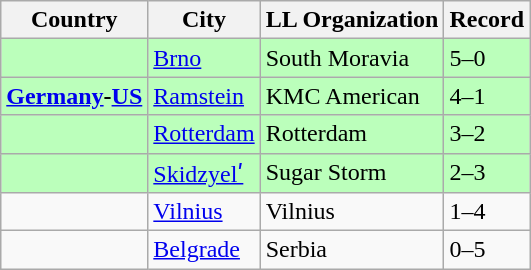<table class="wikitable">
<tr>
<th>Country</th>
<th>City</th>
<th>LL Organization</th>
<th>Record</th>
</tr>
<tr bgcolor=#bbffbb>
<td><strong></strong></td>
<td><a href='#'>Brno</a></td>
<td>South Moravia</td>
<td>5–0</td>
</tr>
<tr bgcolor=#bbffbb>
<td> <strong><a href='#'>Germany</a>-<a href='#'>US</a></strong></td>
<td><a href='#'>Ramstein</a></td>
<td>KMC American</td>
<td>4–1</td>
</tr>
<tr bgcolor=#bbffbb>
<td><strong></strong></td>
<td><a href='#'>Rotterdam</a></td>
<td>Rotterdam</td>
<td>3–2</td>
</tr>
<tr bgcolor=#bbffbb>
<td><strong></strong></td>
<td><a href='#'>Skidzyelʹ</a></td>
<td>Sugar Storm</td>
<td>2–3</td>
</tr>
<tr>
<td><strong></strong></td>
<td><a href='#'>Vilnius</a></td>
<td>Vilnius</td>
<td>1–4</td>
</tr>
<tr>
<td><strong></strong></td>
<td><a href='#'>Belgrade</a></td>
<td>Serbia</td>
<td>0–5</td>
</tr>
</table>
